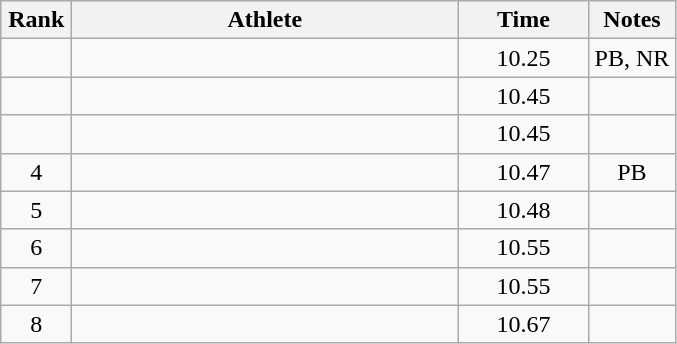<table class="wikitable" style="text-align:center;">
<tr>
<th width=40>Rank</th>
<th width=250>Athlete</th>
<th width=80>Time</th>
<th width=50>Notes</th>
</tr>
<tr>
<td></td>
<td align=left></td>
<td>10.25</td>
<td>PB, NR</td>
</tr>
<tr>
<td></td>
<td align=left></td>
<td>10.45</td>
<td></td>
</tr>
<tr>
<td></td>
<td align=left></td>
<td>10.45</td>
<td></td>
</tr>
<tr>
<td>4</td>
<td align=left></td>
<td>10.47</td>
<td>PB</td>
</tr>
<tr>
<td>5</td>
<td align=left></td>
<td>10.48</td>
<td></td>
</tr>
<tr>
<td>6</td>
<td align=left></td>
<td>10.55</td>
<td></td>
</tr>
<tr>
<td>7</td>
<td align=left></td>
<td>10.55</td>
<td></td>
</tr>
<tr>
<td>8</td>
<td align=left></td>
<td>10.67</td>
<td></td>
</tr>
</table>
